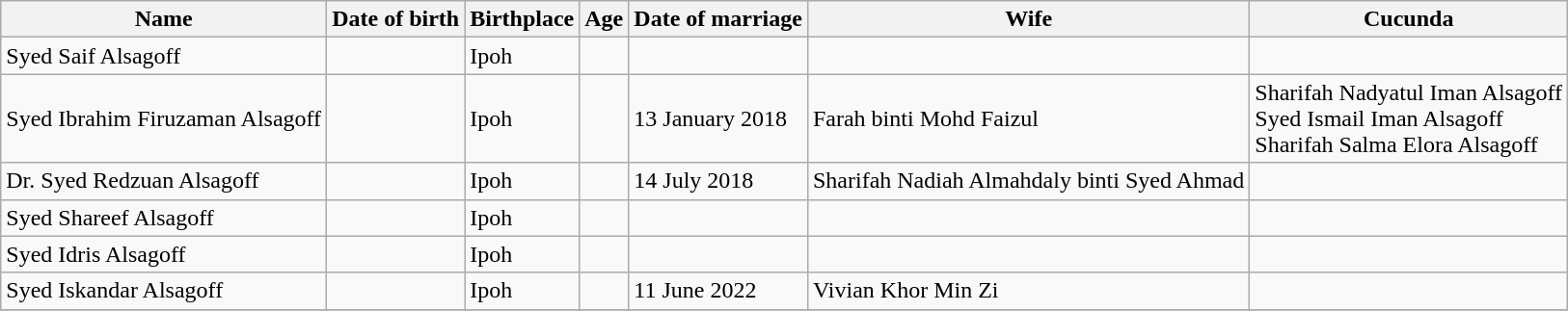<table Class="wikitable">
<tr>
<th>Name</th>
<th>Date of birth</th>
<th>Birthplace</th>
<th>Age</th>
<th>Date of marriage</th>
<th>Wife</th>
<th>Cucunda</th>
</tr>
<tr>
<td>Syed Saif Alsagoff</td>
<td></td>
<td>Ipoh</td>
<td></td>
<td></td>
<td></td>
<td></td>
</tr>
<tr>
<td>Syed Ibrahim Firuzaman Alsagoff</td>
<td></td>
<td>Ipoh</td>
<td></td>
<td>13 January 2018</td>
<td>Farah binti Mohd Faizul</td>
<td>Sharifah Nadyatul Iman Alsagoff <br>Syed Ismail Iman Alsagoff<br>Sharifah Salma Elora Alsagoff</td>
</tr>
<tr>
<td>Dr. Syed Redzuan Alsagoff</td>
<td></td>
<td>Ipoh</td>
<td></td>
<td>14 July 2018</td>
<td>Sharifah Nadiah Almahdaly binti Syed Ahmad</td>
<td></td>
</tr>
<tr>
<td>Syed Shareef Alsagoff</td>
<td></td>
<td>Ipoh</td>
<td></td>
<td></td>
<td></td>
<td></td>
</tr>
<tr>
<td>Syed Idris Alsagoff</td>
<td></td>
<td>Ipoh</td>
<td></td>
<td></td>
<td></td>
<td></td>
</tr>
<tr>
<td>Syed Iskandar Alsagoff</td>
<td></td>
<td>Ipoh</td>
<td></td>
<td>11 June 2022</td>
<td>Vivian Khor Min Zi</td>
<td></td>
</tr>
<tr>
</tr>
</table>
